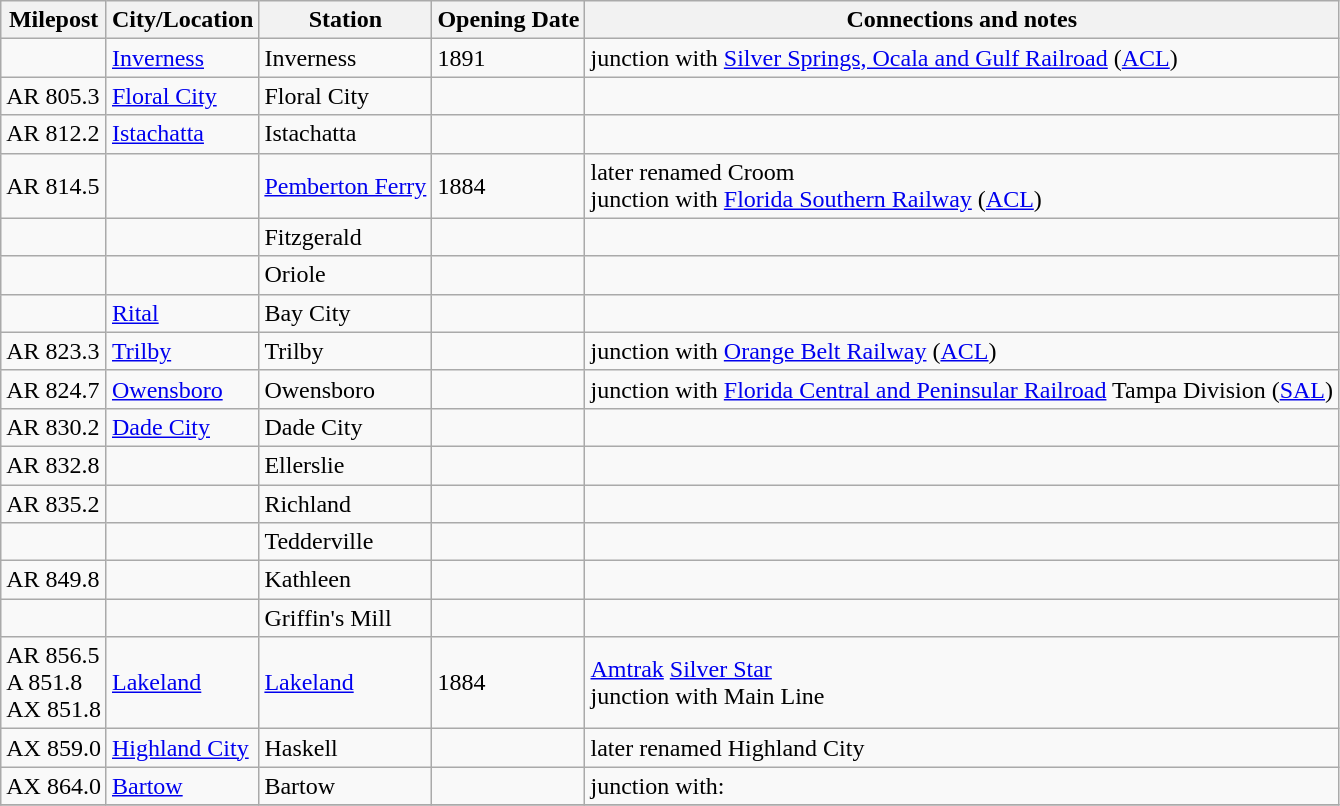<table class="wikitable">
<tr>
<th>Milepost</th>
<th>City/Location</th>
<th>Station</th>
<th>Opening Date</th>
<th>Connections and notes</th>
</tr>
<tr>
<td></td>
<td><a href='#'>Inverness</a></td>
<td>Inverness</td>
<td>1891</td>
<td>junction with <a href='#'>Silver Springs, Ocala and Gulf Railroad</a> (<a href='#'>ACL</a>)</td>
</tr>
<tr>
<td>AR 805.3</td>
<td><a href='#'>Floral City</a></td>
<td>Floral City</td>
<td></td>
<td></td>
</tr>
<tr>
<td>AR 812.2</td>
<td><a href='#'>Istachatta</a></td>
<td>Istachatta</td>
<td></td>
<td></td>
</tr>
<tr>
<td>AR 814.5</td>
<td></td>
<td><a href='#'>Pemberton Ferry</a></td>
<td>1884</td>
<td>later renamed Croom<br>junction with <a href='#'>Florida Southern Railway</a> (<a href='#'>ACL</a>)</td>
</tr>
<tr>
<td></td>
<td></td>
<td>Fitzgerald</td>
<td></td>
<td></td>
</tr>
<tr>
<td></td>
<td></td>
<td>Oriole</td>
<td></td>
<td></td>
</tr>
<tr>
<td></td>
<td><a href='#'>Rital</a></td>
<td>Bay City</td>
<td></td>
<td></td>
</tr>
<tr>
<td>AR 823.3</td>
<td><a href='#'>Trilby</a></td>
<td>Trilby</td>
<td></td>
<td>junction with <a href='#'>Orange Belt Railway</a> (<a href='#'>ACL</a>)</td>
</tr>
<tr>
<td>AR 824.7</td>
<td><a href='#'>Owensboro</a></td>
<td>Owensboro</td>
<td></td>
<td>junction with <a href='#'>Florida Central and Peninsular Railroad</a> Tampa Division (<a href='#'>SAL</a>)</td>
</tr>
<tr>
<td>AR 830.2</td>
<td><a href='#'>Dade City</a></td>
<td>Dade City</td>
<td></td>
<td></td>
</tr>
<tr>
<td>AR 832.8</td>
<td></td>
<td>Ellerslie</td>
<td></td>
<td></td>
</tr>
<tr>
<td>AR 835.2</td>
<td></td>
<td>Richland</td>
<td></td>
<td></td>
</tr>
<tr>
<td></td>
<td></td>
<td>Tedderville</td>
<td></td>
<td></td>
</tr>
<tr>
<td>AR 849.8</td>
<td></td>
<td>Kathleen</td>
<td></td>
<td></td>
</tr>
<tr>
<td></td>
<td></td>
<td>Griffin's Mill</td>
<td></td>
<td></td>
</tr>
<tr>
<td>AR 856.5<br>A 851.8<br>AX 851.8</td>
<td><a href='#'>Lakeland</a></td>
<td><a href='#'>Lakeland</a></td>
<td>1884</td>
<td><a href='#'>Amtrak</a> <a href='#'>Silver Star</a><br>junction with Main Line</td>
</tr>
<tr>
<td>AX 859.0</td>
<td><a href='#'>Highland City</a></td>
<td>Haskell</td>
<td></td>
<td>later renamed Highland City</td>
</tr>
<tr>
<td>AX 864.0</td>
<td><a href='#'>Bartow</a></td>
<td>Bartow</td>
<td></td>
<td>junction with:<br></td>
</tr>
<tr>
</tr>
</table>
